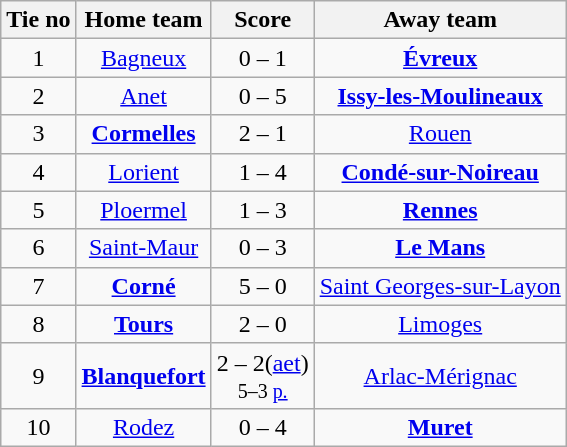<table class="wikitable" style="text-align:center">
<tr>
<th>Tie no</th>
<th>Home team</th>
<th>Score</th>
<th>Away team</th>
</tr>
<tr>
<td>1</td>
<td><a href='#'>Bagneux</a></td>
<td>0 – 1</td>
<td><strong><a href='#'>Évreux</a></strong></td>
</tr>
<tr>
<td>2</td>
<td><a href='#'>Anet</a></td>
<td>0 – 5</td>
<td><strong><a href='#'>Issy-les-Moulineaux</a></strong></td>
</tr>
<tr>
<td>3</td>
<td><strong><a href='#'>Cormelles</a></strong></td>
<td>2 – 1</td>
<td><a href='#'>Rouen</a></td>
</tr>
<tr>
<td>4</td>
<td><a href='#'>Lorient</a></td>
<td>1 – 4</td>
<td><strong><a href='#'>Condé-sur-Noireau</a></strong></td>
</tr>
<tr>
<td>5</td>
<td><a href='#'>Ploermel</a></td>
<td>1 – 3</td>
<td><strong><a href='#'>Rennes</a></strong></td>
</tr>
<tr>
<td>6</td>
<td><a href='#'>Saint-Maur</a></td>
<td>0 – 3</td>
<td><strong><a href='#'>Le Mans</a></strong></td>
</tr>
<tr>
<td>7</td>
<td><strong><a href='#'>Corné</a></strong></td>
<td>5 – 0</td>
<td><a href='#'>Saint Georges-sur-Layon</a></td>
</tr>
<tr>
<td>8</td>
<td><strong><a href='#'>Tours</a></strong></td>
<td>2 – 0</td>
<td><a href='#'>Limoges</a></td>
</tr>
<tr>
<td>9</td>
<td><strong><a href='#'>Blanquefort</a></strong></td>
<td>2 – 2(<a href='#'>aet</a>)<br><small>5–3 <a href='#'>p.</a></small></td>
<td><a href='#'>Arlac-Mérignac</a></td>
</tr>
<tr>
<td>10</td>
<td><a href='#'>Rodez</a></td>
<td>0 – 4</td>
<td><strong><a href='#'>Muret</a></strong></td>
</tr>
</table>
